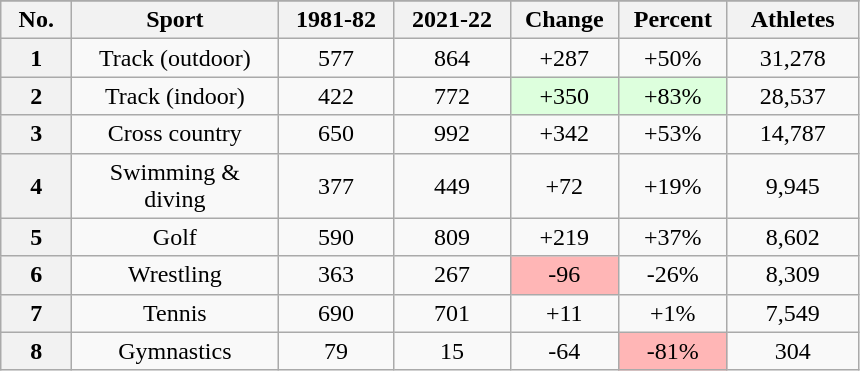<table class="wikitable sortable" style="text-align: center">
<tr>
</tr>
<tr>
<th width=40>No.</th>
<th width=130>Sport</th>
<th width=70>1981-82</th>
<th width=70>2021-22</th>
<th width=65>Change</th>
<th width=65>Percent</th>
<th width=80>Athletes</th>
</tr>
<tr>
<th>1</th>
<td>Track (outdoor)</td>
<td>577</td>
<td>864</td>
<td>+287</td>
<td>+50%</td>
<td>31,278</td>
</tr>
<tr>
<th>2</th>
<td>Track (indoor)</td>
<td>422</td>
<td>772</td>
<td style="background:#dfd;">+350</td>
<td style="background:#dfd;">+83%</td>
<td>28,537</td>
</tr>
<tr>
<th>3</th>
<td>Cross country</td>
<td>650</td>
<td>992</td>
<td>+342</td>
<td>+53%</td>
<td>14,787</td>
</tr>
<tr>
<th>4</th>
<td>Swimming & diving</td>
<td>377</td>
<td>449</td>
<td>+72</td>
<td>+19%</td>
<td>9,945</td>
</tr>
<tr>
<th>5</th>
<td>Golf</td>
<td>590</td>
<td>809</td>
<td>+219</td>
<td>+37%</td>
<td>8,602</td>
</tr>
<tr>
<th>6</th>
<td>Wrestling</td>
<td>363</td>
<td>267</td>
<td style="background:#ffb6b6;">-96</td>
<td>-26%</td>
<td>8,309</td>
</tr>
<tr>
<th>7</th>
<td>Tennis</td>
<td>690</td>
<td>701</td>
<td>+11</td>
<td>+1%</td>
<td>7,549</td>
</tr>
<tr>
<th>8</th>
<td>Gymnastics</td>
<td>79</td>
<td>15</td>
<td>-64</td>
<td style="background:#ffb6b6;">-81%</td>
<td>304</td>
</tr>
</table>
